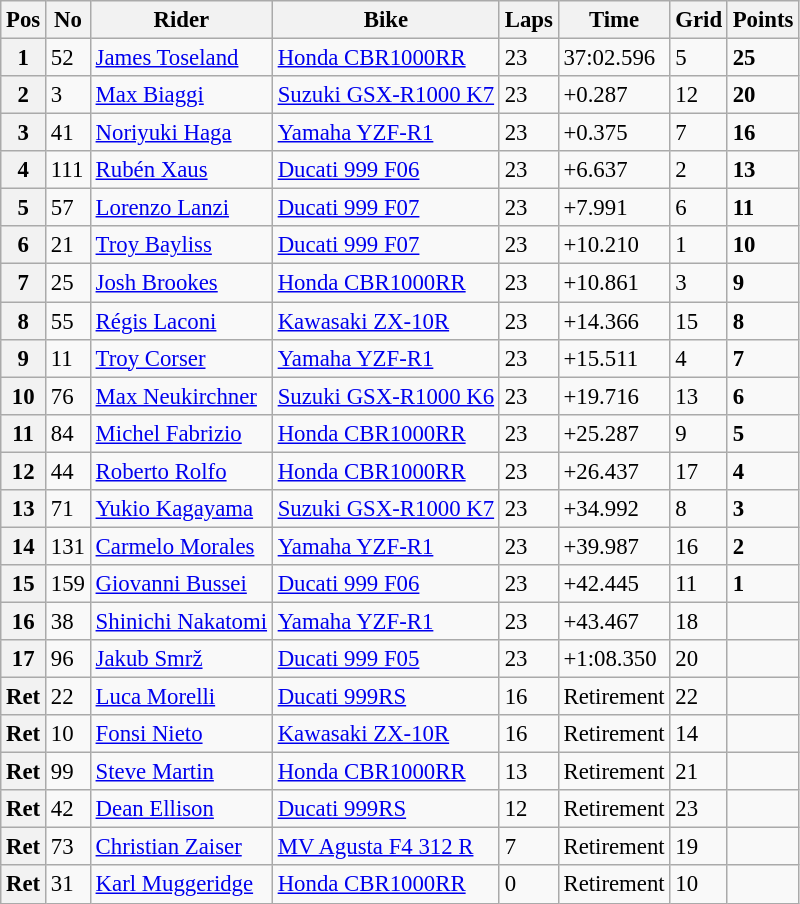<table class="wikitable" style="font-size: 95%;">
<tr>
<th>Pos</th>
<th>No</th>
<th>Rider</th>
<th>Bike</th>
<th>Laps</th>
<th>Time</th>
<th>Grid</th>
<th>Points</th>
</tr>
<tr>
<th>1</th>
<td>52</td>
<td> <a href='#'>James Toseland</a></td>
<td><a href='#'>Honda CBR1000RR</a></td>
<td>23</td>
<td>37:02.596</td>
<td>5</td>
<td><strong>25</strong></td>
</tr>
<tr>
<th>2</th>
<td>3</td>
<td> <a href='#'>Max Biaggi</a></td>
<td><a href='#'>Suzuki GSX-R1000 K7</a></td>
<td>23</td>
<td>+0.287</td>
<td>12</td>
<td><strong>20</strong></td>
</tr>
<tr>
<th>3</th>
<td>41</td>
<td> <a href='#'>Noriyuki Haga</a></td>
<td><a href='#'>Yamaha YZF-R1</a></td>
<td>23</td>
<td>+0.375</td>
<td>7</td>
<td><strong>16</strong></td>
</tr>
<tr>
<th>4</th>
<td>111</td>
<td> <a href='#'>Rubén Xaus</a></td>
<td><a href='#'>Ducati 999 F06</a></td>
<td>23</td>
<td>+6.637</td>
<td>2</td>
<td><strong>13</strong></td>
</tr>
<tr>
<th>5</th>
<td>57</td>
<td> <a href='#'>Lorenzo Lanzi</a></td>
<td><a href='#'>Ducati 999 F07</a></td>
<td>23</td>
<td>+7.991</td>
<td>6</td>
<td><strong>11</strong></td>
</tr>
<tr>
<th>6</th>
<td>21</td>
<td> <a href='#'>Troy Bayliss</a></td>
<td><a href='#'>Ducati 999 F07</a></td>
<td>23</td>
<td>+10.210</td>
<td>1</td>
<td><strong>10</strong></td>
</tr>
<tr>
<th>7</th>
<td>25</td>
<td> <a href='#'>Josh Brookes</a></td>
<td><a href='#'>Honda CBR1000RR</a></td>
<td>23</td>
<td>+10.861</td>
<td>3</td>
<td><strong>9</strong></td>
</tr>
<tr>
<th>8</th>
<td>55</td>
<td> <a href='#'>Régis Laconi</a></td>
<td><a href='#'>Kawasaki ZX-10R</a></td>
<td>23</td>
<td>+14.366</td>
<td>15</td>
<td><strong>8</strong></td>
</tr>
<tr>
<th>9</th>
<td>11</td>
<td> <a href='#'>Troy Corser</a></td>
<td><a href='#'>Yamaha YZF-R1</a></td>
<td>23</td>
<td>+15.511</td>
<td>4</td>
<td><strong>7</strong></td>
</tr>
<tr>
<th>10</th>
<td>76</td>
<td> <a href='#'>Max Neukirchner</a></td>
<td><a href='#'>Suzuki GSX-R1000 K6</a></td>
<td>23</td>
<td>+19.716</td>
<td>13</td>
<td><strong>6</strong></td>
</tr>
<tr>
<th>11</th>
<td>84</td>
<td> <a href='#'>Michel Fabrizio</a></td>
<td><a href='#'>Honda CBR1000RR</a></td>
<td>23</td>
<td>+25.287</td>
<td>9</td>
<td><strong>5</strong></td>
</tr>
<tr>
<th>12</th>
<td>44</td>
<td> <a href='#'>Roberto Rolfo</a></td>
<td><a href='#'>Honda CBR1000RR</a></td>
<td>23</td>
<td>+26.437</td>
<td>17</td>
<td><strong>4</strong></td>
</tr>
<tr>
<th>13</th>
<td>71</td>
<td> <a href='#'>Yukio Kagayama</a></td>
<td><a href='#'>Suzuki GSX-R1000 K7</a></td>
<td>23</td>
<td>+34.992</td>
<td>8</td>
<td><strong>3</strong></td>
</tr>
<tr>
<th>14</th>
<td>131</td>
<td> <a href='#'>Carmelo Morales</a></td>
<td><a href='#'>Yamaha YZF-R1</a></td>
<td>23</td>
<td>+39.987</td>
<td>16</td>
<td><strong>2</strong></td>
</tr>
<tr>
<th>15</th>
<td>159</td>
<td> <a href='#'>Giovanni Bussei</a></td>
<td><a href='#'>Ducati 999 F06</a></td>
<td>23</td>
<td>+42.445</td>
<td>11</td>
<td><strong>1</strong></td>
</tr>
<tr>
<th>16</th>
<td>38</td>
<td> <a href='#'>Shinichi Nakatomi</a></td>
<td><a href='#'>Yamaha YZF-R1</a></td>
<td>23</td>
<td>+43.467</td>
<td>18</td>
<td></td>
</tr>
<tr>
<th>17</th>
<td>96</td>
<td> <a href='#'>Jakub Smrž</a></td>
<td><a href='#'>Ducati 999 F05</a></td>
<td>23</td>
<td>+1:08.350</td>
<td>20</td>
<td></td>
</tr>
<tr>
<th>Ret</th>
<td>22</td>
<td> <a href='#'>Luca Morelli</a></td>
<td><a href='#'>Ducati 999RS</a></td>
<td>16</td>
<td>Retirement</td>
<td>22</td>
<td></td>
</tr>
<tr>
<th>Ret</th>
<td>10</td>
<td> <a href='#'>Fonsi Nieto</a></td>
<td><a href='#'>Kawasaki ZX-10R</a></td>
<td>16</td>
<td>Retirement</td>
<td>14</td>
<td></td>
</tr>
<tr>
<th>Ret</th>
<td>99</td>
<td> <a href='#'>Steve Martin</a></td>
<td><a href='#'>Honda CBR1000RR</a></td>
<td>13</td>
<td>Retirement</td>
<td>21</td>
<td></td>
</tr>
<tr>
<th>Ret</th>
<td>42</td>
<td> <a href='#'>Dean Ellison</a></td>
<td><a href='#'>Ducati 999RS</a></td>
<td>12</td>
<td>Retirement</td>
<td>23</td>
<td></td>
</tr>
<tr>
<th>Ret</th>
<td>73</td>
<td> <a href='#'>Christian Zaiser</a></td>
<td><a href='#'>MV Agusta F4 312 R</a></td>
<td>7</td>
<td>Retirement</td>
<td>19</td>
<td></td>
</tr>
<tr>
<th>Ret</th>
<td>31</td>
<td> <a href='#'>Karl Muggeridge</a></td>
<td><a href='#'>Honda CBR1000RR</a></td>
<td>0</td>
<td>Retirement</td>
<td>10</td>
<td></td>
</tr>
</table>
